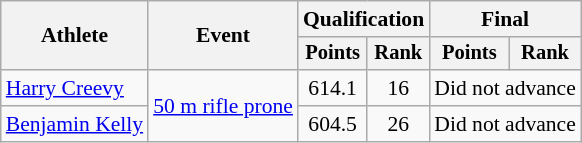<table class="wikitable" style="font-size:90%;">
<tr>
<th rowspan=2>Athlete</th>
<th rowspan=2>Event</th>
<th colspan=2>Qualification</th>
<th colspan=2>Final</th>
</tr>
<tr style="font-size:95%">
<th>Points</th>
<th>Rank</th>
<th>Points</th>
<th>Rank</th>
</tr>
<tr align=center>
<td align=left><a href='#'>Harry Creevy</a></td>
<td style="text-align:left;" rowspan="2"><a href='#'>50 m rifle prone</a></td>
<td>614.1</td>
<td>16</td>
<td colspan=2>Did not advance</td>
</tr>
<tr align=center>
<td align=left><a href='#'>Benjamin Kelly</a></td>
<td>604.5</td>
<td>26</td>
<td colspan=2>Did not advance</td>
</tr>
</table>
